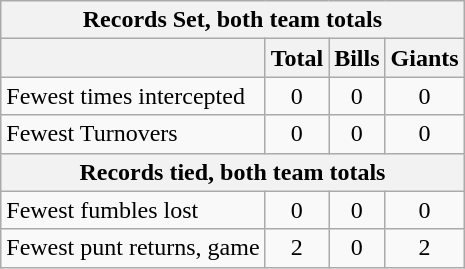<table class="wikitable">
<tr>
<th colspan=4>Records Set, both team totals</th>
</tr>
<tr>
<th></th>
<th>Total</th>
<th>Bills</th>
<th>Giants</th>
</tr>
<tr align=center>
<td align=left>Fewest times intercepted</td>
<td>0</td>
<td>0</td>
<td>0</td>
</tr>
<tr align=center>
<td align=left>Fewest Turnovers</td>
<td>0</td>
<td>0</td>
<td>0</td>
</tr>
<tr>
<th colspan=4>Records tied, both team totals</th>
</tr>
<tr align=center>
<td align=left>Fewest fumbles lost</td>
<td>0</td>
<td>0</td>
<td>0</td>
</tr>
<tr align=center>
<td align=left>Fewest punt returns, game</td>
<td>2</td>
<td>0</td>
<td>2</td>
</tr>
</table>
